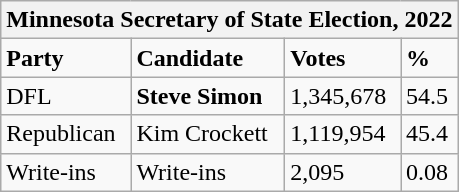<table class="wikitable">
<tr>
<th colspan="4">Minnesota Secretary of State Election, 2022</th>
</tr>
<tr>
<td><strong>Party</strong></td>
<td><strong>Candidate</strong></td>
<td><strong>Votes</strong></td>
<td><strong>%</strong></td>
</tr>
<tr>
<td>DFL</td>
<td><strong>Steve Simon</strong></td>
<td>1,345,678</td>
<td>54.5</td>
</tr>
<tr>
<td>Republican</td>
<td>Kim Crockett</td>
<td>1,119,954</td>
<td>45.4</td>
</tr>
<tr>
<td>Write-ins</td>
<td>Write-ins</td>
<td>2,095</td>
<td>0.08</td>
</tr>
</table>
